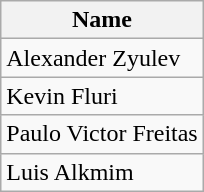<table class="wikitable">
<tr>
<th>Name</th>
</tr>
<tr>
<td> Alexander Zyulev</td>
</tr>
<tr>
<td> Kevin Fluri</td>
</tr>
<tr>
<td> Paulo Victor Freitas</td>
</tr>
<tr>
<td> Luis Alkmim</td>
</tr>
</table>
